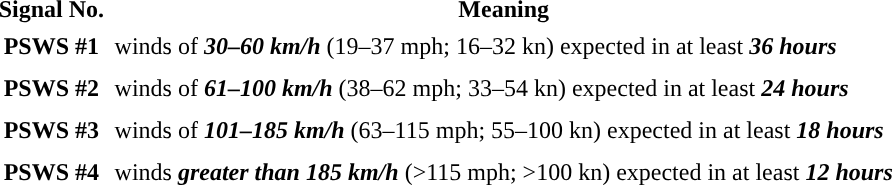<table class="toccolours" style="margin: 0 auto">
<tr>
<th>Signal No.</th>
<th>Meaning</th>
</tr>
<tr>
<th style="background-color:#">PSWS #1</th>
<td style="padding:4px">winds of <strong><em>30–60 km/h</em></strong> (19–37 mph; 16–32 kn) expected in at least <strong><em>36 hours</em></strong></td>
</tr>
<tr>
<th style="background-color:#">PSWS #2</th>
<td style="padding:4px">winds of <strong><em>61–100 km/h</em></strong> (38–62 mph; 33–54 kn) expected in at least <strong><em>24 hours</em></strong></td>
</tr>
<tr>
<th style="background-color:#">PSWS #3</th>
<td style="padding:4px">winds of <strong><em>101–185 km/h</em></strong> (63–115 mph; 55–100 kn) expected in at least <strong><em>18 hours</em></strong></td>
</tr>
<tr>
<th style="background-color:#">PSWS #4</th>
<td style="padding:4px">winds <strong><em>greater than 185 km/h</em></strong> (>115 mph; >100 kn) expected in at least <strong><em>12 hours</em></strong></td>
</tr>
</table>
